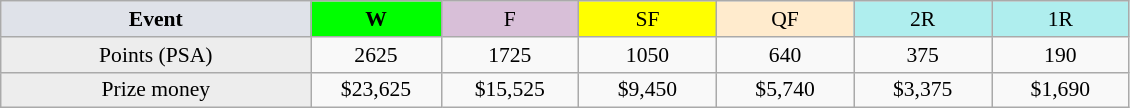<table class=wikitable style=font-size:90%;text-align:center>
<tr>
<td width=200 colspan=1 bgcolor=#dfe2e9><strong>Event</strong></td>
<td width=80 bgcolor=lime><strong>W</strong></td>
<td width=85 bgcolor=#D8BFD8>F</td>
<td width=85 bgcolor=#FFFF00>SF</td>
<td width=85 bgcolor=#ffebcd>QF</td>
<td width=85 bgcolor=#afeeee>2R</td>
<td width=85 bgcolor=#afeeee>1R</td>
</tr>
<tr>
<td bgcolor=#EDEDED>Points (PSA)</td>
<td>2625</td>
<td>1725</td>
<td>1050</td>
<td>640</td>
<td>375</td>
<td>190</td>
</tr>
<tr>
<td bgcolor=#EDEDED>Prize money</td>
<td>$23,625</td>
<td>$15,525</td>
<td>$9,450</td>
<td>$5,740</td>
<td>$3,375</td>
<td>$1,690</td>
</tr>
</table>
